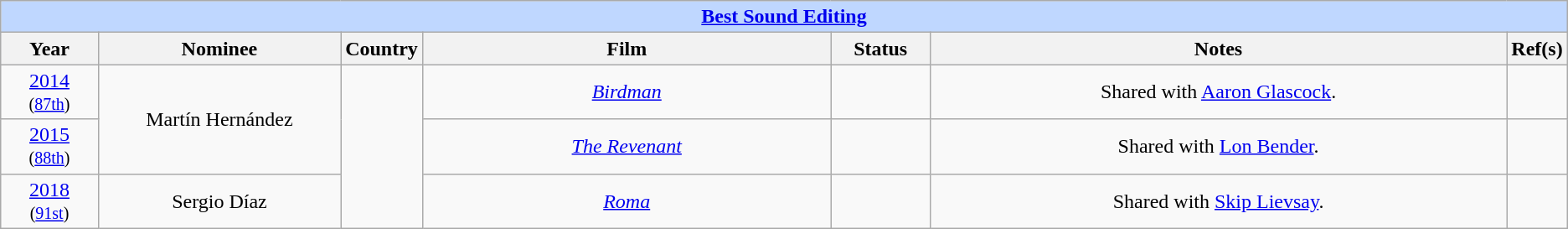<table class="wikitable" style="text-align: center">
<tr style="background:#bfd7ff;">
<td colspan="7" style="text-align:center;"><strong><a href='#'>Best Sound Editing</a></strong></td>
</tr>
<tr style="background:#ebf5ff;">
<th style="width:75px;">Year</th>
<th style="width:200px;">Nominee</th>
<th style="width:50px;">Country</th>
<th style="width:350px;">Film</th>
<th style="width:75px;">Status</th>
<th style="width:500px;">Notes</th>
<th width="3">Ref(s)</th>
</tr>
<tr>
<td style="text-align: center"><a href='#'>2014</a><br><small>(<a href='#'>87th</a>)</small></td>
<td rowspan=2>Martín Hernández</td>
<td rowspan=3></td>
<td><em><a href='#'>Birdman</a></em></td>
<td></td>
<td>Shared with <a href='#'>Aaron Glascock</a>.</td>
<td style="text-align: center"></td>
</tr>
<tr>
<td style="text-align: center"><a href='#'>2015</a><br><small>(<a href='#'>88th</a>)</small></td>
<td><em><a href='#'>The Revenant</a></em></td>
<td></td>
<td>Shared with <a href='#'>Lon Bender</a>.</td>
<td style="text-align: center"></td>
</tr>
<tr>
<td style="text-align: center"><a href='#'>2018</a><br><small>(<a href='#'>91st</a>)</small></td>
<td>Sergio Díaz</td>
<td><em><a href='#'>Roma</a></em></td>
<td></td>
<td>Shared with <a href='#'>Skip Lievsay</a>.</td>
<td style="text-align: center"></td>
</tr>
</table>
